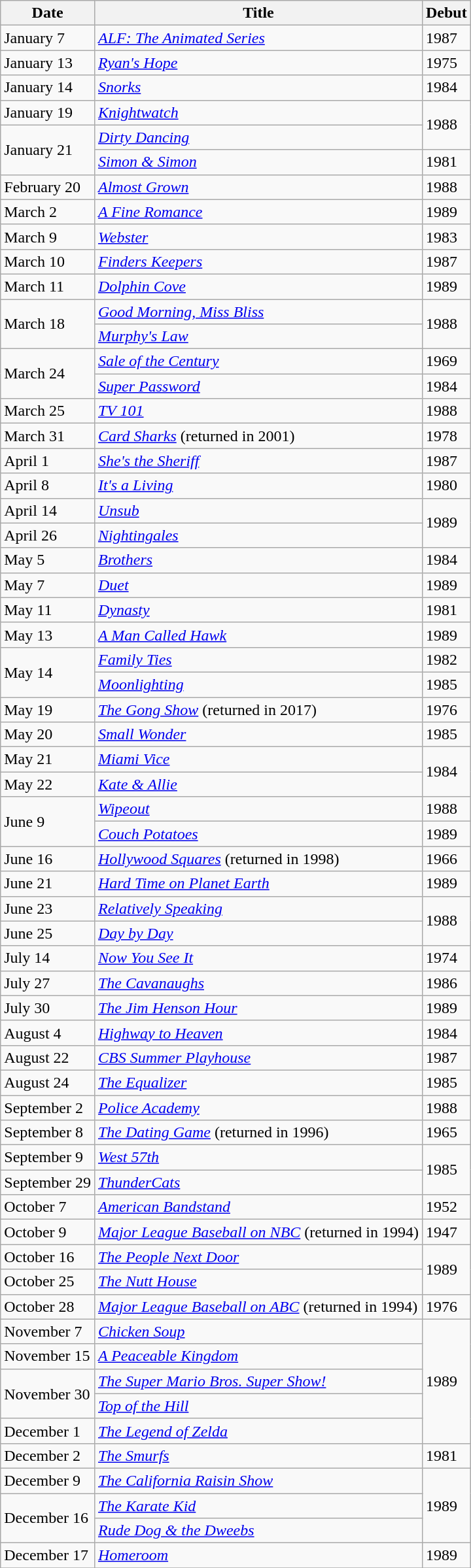<table class="wikitable sortable">
<tr>
<th>Date</th>
<th>Title</th>
<th>Debut</th>
</tr>
<tr>
<td>January 7</td>
<td><em><a href='#'>ALF: The Animated Series</a></em></td>
<td>1987</td>
</tr>
<tr>
<td>January 13</td>
<td><em><a href='#'>Ryan's Hope</a></em></td>
<td>1975</td>
</tr>
<tr>
<td>January 14</td>
<td><em><a href='#'>Snorks</a></em></td>
<td>1984</td>
</tr>
<tr>
<td>January 19</td>
<td><em><a href='#'>Knightwatch</a></em></td>
<td rowspan="2">1988</td>
</tr>
<tr>
<td rowspan="2">January 21</td>
<td><em><a href='#'>Dirty Dancing</a></em></td>
</tr>
<tr>
<td><em><a href='#'>Simon & Simon</a></em></td>
<td>1981</td>
</tr>
<tr>
<td>February 20</td>
<td><em><a href='#'>Almost Grown</a></em></td>
<td>1988</td>
</tr>
<tr>
<td>March 2</td>
<td><em><a href='#'>A Fine Romance</a></em></td>
<td>1989</td>
</tr>
<tr>
<td>March 9</td>
<td><em><a href='#'>Webster</a></em></td>
<td>1983</td>
</tr>
<tr>
<td>March 10</td>
<td><em><a href='#'>Finders Keepers</a></em></td>
<td>1987</td>
</tr>
<tr>
<td>March 11</td>
<td><em><a href='#'>Dolphin Cove</a></em></td>
<td>1989</td>
</tr>
<tr>
<td rowspan="2">March 18</td>
<td><em><a href='#'>Good Morning, Miss Bliss</a></em></td>
<td rowspan="2">1988</td>
</tr>
<tr>
<td><em><a href='#'>Murphy's Law</a></em></td>
</tr>
<tr>
<td rowspan="2">March 24</td>
<td><em><a href='#'>Sale of the Century</a></em></td>
<td>1969</td>
</tr>
<tr>
<td><em><a href='#'>Super Password</a></em></td>
<td>1984</td>
</tr>
<tr>
<td>March 25</td>
<td><em><a href='#'>TV 101</a></em></td>
<td>1988</td>
</tr>
<tr>
<td>March 31</td>
<td><em><a href='#'>Card Sharks</a></em> (returned in 2001)</td>
<td>1978</td>
</tr>
<tr>
<td>April 1</td>
<td><em><a href='#'>She's the Sheriff</a></em></td>
<td>1987</td>
</tr>
<tr>
<td>April 8</td>
<td><em><a href='#'>It's a Living</a></em></td>
<td>1980</td>
</tr>
<tr>
<td>April 14</td>
<td><em><a href='#'>Unsub</a></em></td>
<td rowspan="2">1989</td>
</tr>
<tr>
<td>April 26</td>
<td><em><a href='#'>Nightingales</a></em></td>
</tr>
<tr>
<td>May 5</td>
<td><em><a href='#'>Brothers</a></em></td>
<td>1984</td>
</tr>
<tr>
<td>May 7</td>
<td><em><a href='#'>Duet</a></em></td>
<td>1989</td>
</tr>
<tr>
<td>May 11</td>
<td><em><a href='#'>Dynasty</a></em></td>
<td>1981</td>
</tr>
<tr>
<td>May 13</td>
<td><em><a href='#'>A Man Called Hawk</a></em></td>
<td>1989</td>
</tr>
<tr>
<td rowspan="2">May 14</td>
<td><em><a href='#'>Family Ties</a></em></td>
<td>1982</td>
</tr>
<tr>
<td><em><a href='#'>Moonlighting</a></em></td>
<td>1985</td>
</tr>
<tr>
<td>May 19</td>
<td><em><a href='#'>The Gong Show</a></em> (returned in 2017)</td>
<td>1976</td>
</tr>
<tr>
<td>May 20</td>
<td><em><a href='#'>Small Wonder</a></em></td>
<td>1985</td>
</tr>
<tr>
<td>May 21</td>
<td><em><a href='#'>Miami Vice</a></em></td>
<td rowspan="2">1984</td>
</tr>
<tr>
<td>May 22</td>
<td><em><a href='#'>Kate & Allie</a></em></td>
</tr>
<tr>
<td rowspan="2">June 9</td>
<td><em><a href='#'>Wipeout</a></em></td>
<td>1988</td>
</tr>
<tr>
<td><em><a href='#'>Couch Potatoes</a></em></td>
<td>1989</td>
</tr>
<tr>
<td>June 16</td>
<td><em><a href='#'>Hollywood Squares</a></em> (returned in 1998)</td>
<td>1966</td>
</tr>
<tr>
<td>June 21</td>
<td><em><a href='#'>Hard Time on Planet Earth</a></em></td>
<td>1989</td>
</tr>
<tr>
<td>June 23</td>
<td><em><a href='#'>Relatively Speaking</a></em></td>
<td rowspan="2">1988</td>
</tr>
<tr>
<td>June 25</td>
<td><em><a href='#'>Day by Day</a></em></td>
</tr>
<tr>
<td>July 14</td>
<td><em><a href='#'>Now You See It</a></em></td>
<td>1974</td>
</tr>
<tr>
<td>July 27</td>
<td><em><a href='#'>The Cavanaughs</a></em></td>
<td>1986</td>
</tr>
<tr>
<td>July 30</td>
<td><em><a href='#'>The Jim Henson Hour</a></em></td>
<td>1989</td>
</tr>
<tr>
<td>August 4</td>
<td><em><a href='#'>Highway to Heaven</a></em></td>
<td>1984</td>
</tr>
<tr>
<td>August 22</td>
<td><em><a href='#'>CBS Summer Playhouse</a></em></td>
<td>1987</td>
</tr>
<tr>
<td>August 24</td>
<td><em><a href='#'>The Equalizer</a></em></td>
<td>1985</td>
</tr>
<tr>
<td>September 2</td>
<td><em><a href='#'>Police Academy</a></em></td>
<td>1988</td>
</tr>
<tr>
<td>September 8</td>
<td><em><a href='#'>The Dating Game</a></em> (returned in 1996)</td>
<td>1965</td>
</tr>
<tr>
<td>September 9</td>
<td><em><a href='#'>West 57th</a></em></td>
<td rowspan="2">1985</td>
</tr>
<tr>
<td>September 29</td>
<td><em><a href='#'>ThunderCats</a></em></td>
</tr>
<tr>
<td>October 7</td>
<td><em><a href='#'>American Bandstand</a></em></td>
<td>1952</td>
</tr>
<tr>
<td>October 9</td>
<td><em><a href='#'>Major League Baseball on NBC</a></em> (returned in 1994)</td>
<td>1947</td>
</tr>
<tr>
<td>October 16</td>
<td><em><a href='#'>The People Next Door</a></em></td>
<td rowspan="2">1989</td>
</tr>
<tr>
<td>October 25</td>
<td><em><a href='#'>The Nutt House</a></em></td>
</tr>
<tr>
<td>October 28</td>
<td><em><a href='#'>Major League Baseball on ABC</a></em> (returned in 1994)</td>
<td>1976</td>
</tr>
<tr>
<td>November 7</td>
<td><em><a href='#'>Chicken Soup</a></em></td>
<td rowspan="5">1989</td>
</tr>
<tr>
<td>November 15</td>
<td><em><a href='#'>A Peaceable Kingdom</a></em></td>
</tr>
<tr>
<td rowspan="2">November 30</td>
<td><em><a href='#'>The Super Mario Bros. Super Show!</a></em></td>
</tr>
<tr>
<td><em><a href='#'>Top of the Hill</a></em></td>
</tr>
<tr>
<td>December 1</td>
<td><em><a href='#'>The Legend of Zelda</a></em></td>
</tr>
<tr>
<td>December 2</td>
<td><em><a href='#'>The Smurfs</a></em></td>
<td>1981</td>
</tr>
<tr>
<td>December 9</td>
<td><em><a href='#'>The California Raisin Show</a></em></td>
<td rowspan="3">1989</td>
</tr>
<tr>
<td rowspan="2">December 16</td>
<td><em><a href='#'>The Karate Kid</a></em></td>
</tr>
<tr>
<td><em><a href='#'>Rude Dog & the Dweebs</a></em></td>
</tr>
<tr>
<td>December 17</td>
<td><em><a href='#'>Homeroom</a></em></td>
<td>1989</td>
</tr>
<tr>
</tr>
</table>
